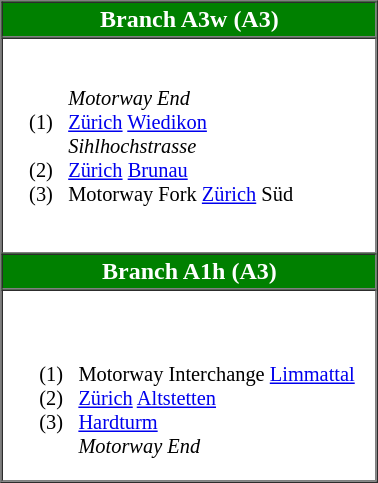<table border="1" cellpadding="2" cellspacing="0" align="left" style="margin-left:0.5em;">
<tr>
<td colspan="3" style="color:#ffffff;background-color:green; text-align: center;"><strong>Branch A3w (A3)</strong></td>
</tr>
<tr>
<td colspan="3"><br><table cellpadding="0" cellspacing="0" style="font-size:85%; margin:12px">
<tr>
<td></td>
<td></td>
<td><em>Motorway End</em></td>
</tr>
<tr>
<td></td>
<td>(1)</td>
<td><a href='#'>Zürich</a> <a href='#'>Wiedikon</a></td>
</tr>
<tr>
<td></td>
<td></td>
<td><em>Sihlhochstrasse</em></td>
</tr>
<tr>
<td></td>
<td>(2)</td>
<td><a href='#'>Zürich</a> <a href='#'>Brunau</a></td>
</tr>
<tr>
<td></td>
<td></td>
<td></td>
</tr>
<tr>
<td>  </td>
<td>(3)   </td>
<td>Motorway Fork <a href='#'>Zürich</a> Süd </td>
</tr>
<tr>
<td colspan="3"><br></td>
</tr>
<tr>
<td colspan="2"></td>
</tr>
</table>
</td>
</tr>
<tr>
<td colspan="3" style="color:#ffffff;background-color:green; text-align: center;"><strong>Branch A1h (A3)</strong></td>
</tr>
<tr>
<td colspan="3"><br><table cellpadding="0" cellspacing="0" style="font-size:85%; margin:12px">
<tr>
<td colspan="2"></td>
<td> </td>
</tr>
<tr>
<td colspan="3"><br></td>
</tr>
<tr>
<td></td>
<td>(1)</td>
<td>Motorway Interchange <a href='#'>Limmattal</a>   </td>
</tr>
<tr>
<td></td>
<td></td>
<td></td>
</tr>
<tr>
<td></td>
<td>(2)</td>
<td><a href='#'>Zürich</a> <a href='#'>Altstetten</a></td>
</tr>
<tr>
<td>   </td>
<td>(3)   </td>
<td><a href='#'>Hardturm</a></td>
</tr>
<tr>
<td></td>
<td></td>
<td><em>Motorway End</em></td>
</tr>
</table>
</td>
</tr>
</table>
